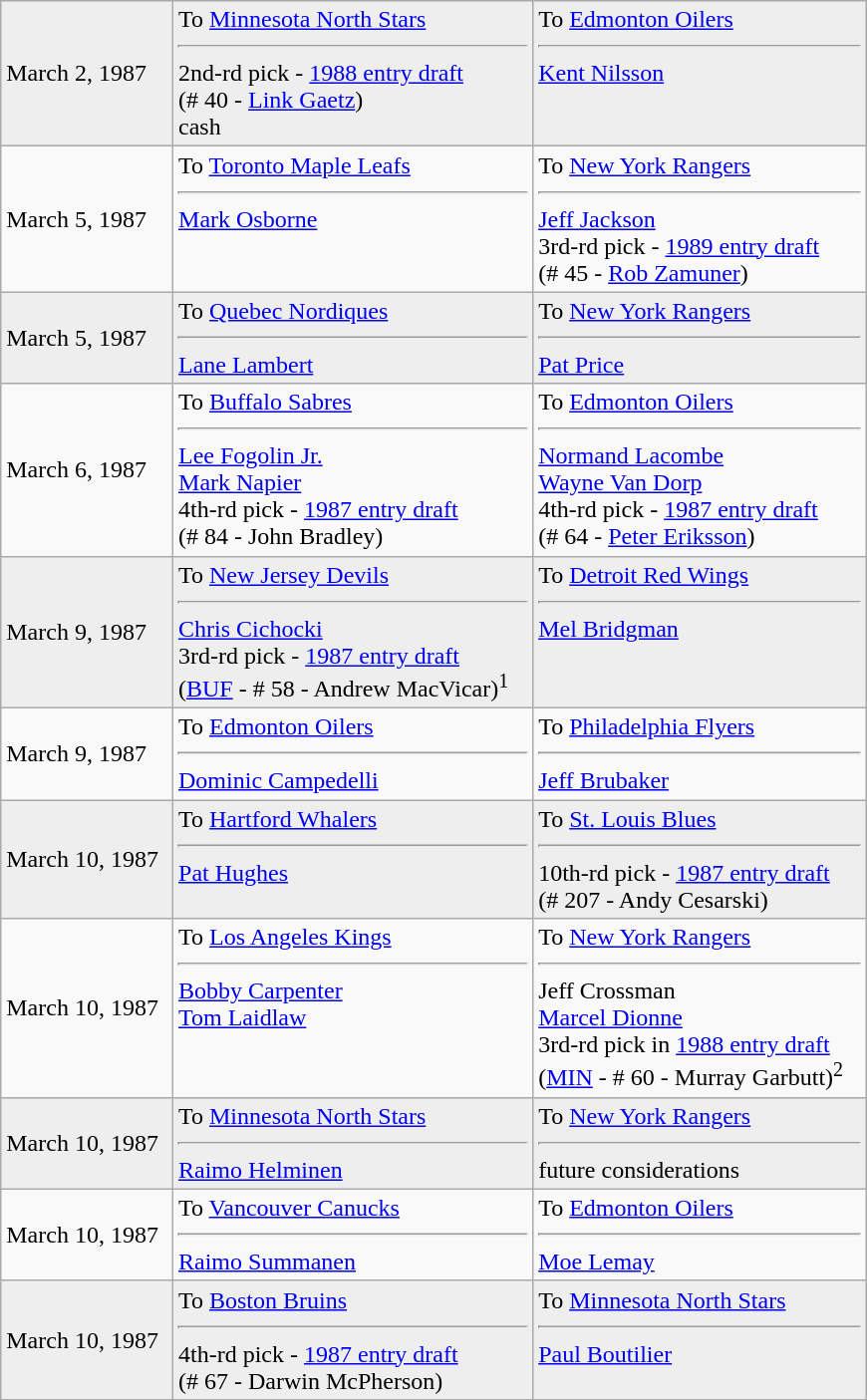<table class="wikitable" style="border:1px solid #999; width:580px;">
<tr style="background:#eee;">
<td>March 2, 1987</td>
<td valign="top">To <a href='#'>Minnesota North Stars</a><hr>2nd-rd pick - <a href='#'>1988 entry draft</a><br>(# 40 - <a href='#'>Link Gaetz</a>)<br>cash</td>
<td valign="top">To <a href='#'>Edmonton Oilers</a><hr><a href='#'>Kent Nilsson</a></td>
</tr>
<tr>
<td>March 5, 1987</td>
<td valign="top">To <a href='#'>Toronto Maple Leafs</a><hr><a href='#'>Mark Osborne</a></td>
<td valign="top">To <a href='#'>New York Rangers</a><hr><a href='#'>Jeff Jackson</a><br>3rd-rd pick - <a href='#'>1989 entry draft</a><br>(# 45 - <a href='#'>Rob Zamuner</a>)</td>
</tr>
<tr style="background:#eee;">
<td>March 5, 1987</td>
<td valign="top">To <a href='#'>Quebec Nordiques</a><hr><a href='#'>Lane Lambert</a></td>
<td valign="top">To <a href='#'>New York Rangers</a><hr><a href='#'>Pat Price</a></td>
</tr>
<tr>
<td>March 6, 1987</td>
<td valign="top">To <a href='#'>Buffalo Sabres</a><hr><a href='#'>Lee Fogolin Jr.</a><br><a href='#'>Mark Napier</a><br>4th-rd pick - <a href='#'>1987 entry draft</a><br>(# 84 - John Bradley)</td>
<td valign="top">To <a href='#'>Edmonton Oilers</a><hr><a href='#'>Normand Lacombe</a><br><a href='#'>Wayne Van Dorp</a><br>4th-rd pick - <a href='#'>1987 entry draft</a><br>(# 64 - <a href='#'>Peter Eriksson</a>)</td>
</tr>
<tr style="background:#eee;">
<td>March 9, 1987</td>
<td valign="top">To <a href='#'>New Jersey Devils</a><hr><a href='#'>Chris Cichocki</a><br>3rd-rd pick - <a href='#'>1987 entry draft</a><br>(<a href='#'>BUF</a> - # 58 - Andrew MacVicar)<sup>1</sup></td>
<td valign="top">To <a href='#'>Detroit Red Wings</a><hr><a href='#'>Mel Bridgman</a></td>
</tr>
<tr>
<td>March 9, 1987</td>
<td valign="top">To <a href='#'>Edmonton Oilers</a><hr><a href='#'>Dominic Campedelli</a></td>
<td valign="top">To <a href='#'>Philadelphia Flyers</a><hr><a href='#'>Jeff Brubaker</a></td>
</tr>
<tr style="background:#eee;">
<td>March 10, 1987</td>
<td valign="top">To <a href='#'>Hartford Whalers</a><hr><a href='#'>Pat Hughes</a></td>
<td valign="top">To <a href='#'>St. Louis Blues</a><hr>10th-rd pick - <a href='#'>1987 entry draft</a><br>(# 207 - Andy Cesarski)</td>
</tr>
<tr>
<td>March 10, 1987</td>
<td valign="top">To <a href='#'>Los Angeles Kings</a><hr><a href='#'>Bobby Carpenter</a><br><a href='#'>Tom Laidlaw</a></td>
<td valign="top">To <a href='#'>New York Rangers</a><hr>Jeff Crossman<br><a href='#'>Marcel Dionne</a><br>3rd-rd pick in <a href='#'>1988 entry draft</a><br>(<a href='#'>MIN</a> - # 60 - Murray Garbutt)<sup>2</sup></td>
</tr>
<tr style="background:#eee;">
<td>March 10, 1987</td>
<td valign="top">To <a href='#'>Minnesota North Stars</a><hr><a href='#'>Raimo Helminen</a></td>
<td valign="top">To <a href='#'>New York Rangers</a><hr>future considerations</td>
</tr>
<tr>
<td>March 10, 1987</td>
<td valign="top">To <a href='#'>Vancouver Canucks</a><hr><a href='#'>Raimo Summanen</a></td>
<td valign="top">To <a href='#'>Edmonton Oilers</a><hr><a href='#'>Moe Lemay</a></td>
</tr>
<tr style="background:#eee;">
<td>March 10, 1987</td>
<td valign="top">To <a href='#'>Boston Bruins</a><hr>4th-rd pick - <a href='#'>1987 entry draft</a><br>(# 67 - Darwin McPherson)</td>
<td valign="top">To <a href='#'>Minnesota North Stars</a><hr><a href='#'>Paul Boutilier</a></td>
</tr>
</table>
